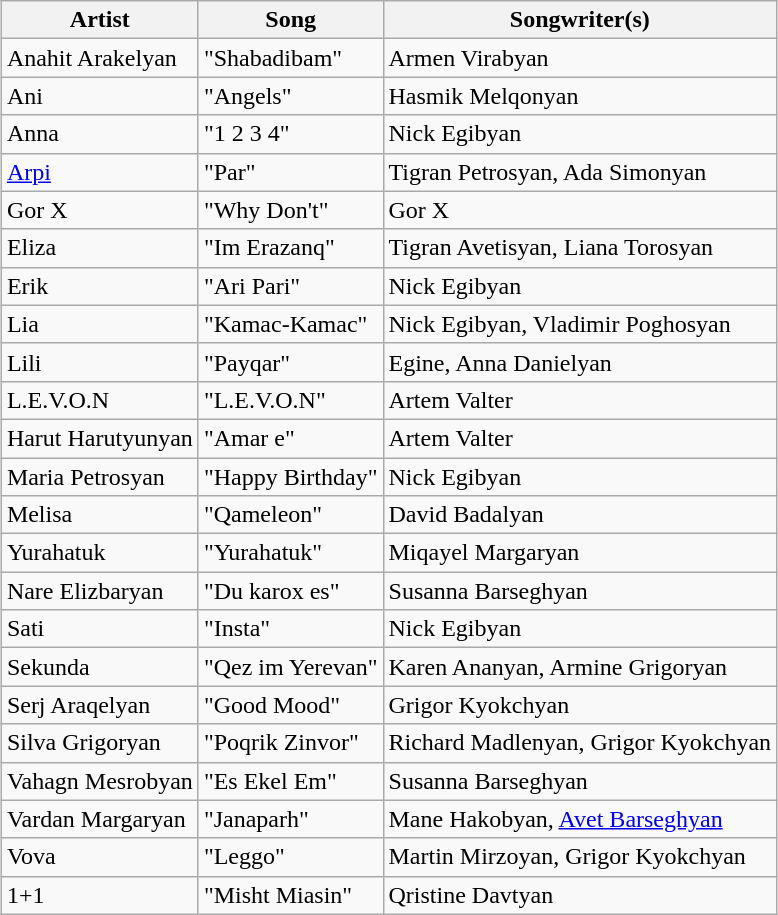<table class="wikitable sortable" style="margin: 1em auto 1em auto;">
<tr>
<th>Artist</th>
<th>Song</th>
<th>Songwriter(s)</th>
</tr>
<tr>
<td>Anahit Arakelyan</td>
<td>"Shabadibam" </td>
<td>Armen Virabyan</td>
</tr>
<tr>
<td>Ani</td>
<td>"Angels"</td>
<td>Hasmik Melqonyan</td>
</tr>
<tr>
<td>Anna</td>
<td>"1 2 3 4"</td>
<td>Nick Egibyan</td>
</tr>
<tr>
<td><a href='#'>Arpi</a></td>
<td>"Par" </td>
<td>Tigran Petrosyan, Ada Simonyan</td>
</tr>
<tr>
<td>Gor X</td>
<td>"Why Don't"</td>
<td>Gor X</td>
</tr>
<tr>
<td>Eliza</td>
<td>"Im Erazanq" </td>
<td>Tigran Avetisyan, Liana Torosyan</td>
</tr>
<tr>
<td>Erik</td>
<td>"Ari Pari" </td>
<td>Nick Egibyan</td>
</tr>
<tr>
<td>Lia</td>
<td>"Kamac-Kamac" </td>
<td>Nick Egibyan, Vladimir Poghosyan</td>
</tr>
<tr>
<td>Lili</td>
<td>"Payqar" </td>
<td>Egine, Anna Danielyan</td>
</tr>
<tr>
<td>L.E.V.O.N</td>
<td>"L.E.V.O.N"</td>
<td>Artem Valter</td>
</tr>
<tr>
<td>Harut Harutyunyan</td>
<td>"Amar e" </td>
<td>Artem Valter</td>
</tr>
<tr>
<td>Maria Petrosyan</td>
<td>"Happy Birthday"</td>
<td>Nick Egibyan</td>
</tr>
<tr>
<td>Melisa</td>
<td>"Qameleon" </td>
<td>David Badalyan</td>
</tr>
<tr>
<td>Yurahatuk</td>
<td>"Yurahatuk" </td>
<td>Miqayel Margaryan</td>
</tr>
<tr>
<td>Nare Elizbaryan</td>
<td>"Du karox es" </td>
<td>Susanna Barseghyan</td>
</tr>
<tr>
<td>Sati</td>
<td>"Insta" </td>
<td>Nick Egibyan</td>
</tr>
<tr>
<td>Sekunda</td>
<td>"Qez im Yerevan" </td>
<td>Karen Ananyan, Armine Grigoryan</td>
</tr>
<tr>
<td>Serj Araqelyan</td>
<td>"Good Mood"</td>
<td>Grigor Kyokchyan</td>
</tr>
<tr>
<td>Silva Grigoryan</td>
<td>"Poqrik Zinvor" </td>
<td>Richard Madlenyan, Grigor Kyokchyan</td>
</tr>
<tr>
<td>Vahagn Mesrobyan</td>
<td>"Es Ekel Em" </td>
<td>Susanna Barseghyan</td>
</tr>
<tr>
<td>Vardan Margaryan</td>
<td>"Janaparh" </td>
<td>Mane Hakobyan, <a href='#'>Avet Barseghyan</a></td>
</tr>
<tr>
<td>Vova</td>
<td>"Leggo"</td>
<td>Martin Mirzoyan, Grigor Kyokchyan</td>
</tr>
<tr>
<td>1+1</td>
<td>"Misht Miasin" </td>
<td>Qristine Davtyan</td>
</tr>
</table>
